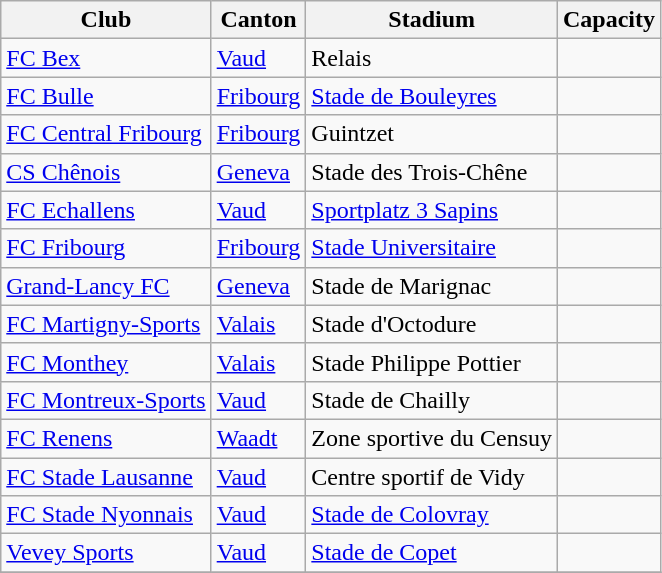<table class="wikitable">
<tr>
<th>Club</th>
<th>Canton</th>
<th>Stadium</th>
<th>Capacity</th>
</tr>
<tr>
<td><a href='#'>FC Bex</a></td>
<td><a href='#'>Vaud</a></td>
<td>Relais</td>
<td></td>
</tr>
<tr>
<td><a href='#'>FC Bulle</a></td>
<td><a href='#'>Fribourg</a></td>
<td><a href='#'>Stade de Bouleyres</a></td>
<td></td>
</tr>
<tr>
<td><a href='#'>FC Central Fribourg</a></td>
<td><a href='#'>Fribourg</a></td>
<td>Guintzet</td>
<td></td>
</tr>
<tr>
<td><a href='#'>CS Chênois</a></td>
<td><a href='#'>Geneva</a></td>
<td>Stade des Trois-Chêne</td>
<td></td>
</tr>
<tr>
<td><a href='#'>FC Echallens</a></td>
<td><a href='#'>Vaud</a></td>
<td><a href='#'>Sportplatz 3 Sapins</a></td>
<td></td>
</tr>
<tr>
<td><a href='#'>FC Fribourg</a></td>
<td><a href='#'>Fribourg</a></td>
<td><a href='#'>Stade Universitaire</a></td>
<td></td>
</tr>
<tr>
<td><a href='#'>Grand-Lancy FC</a></td>
<td><a href='#'>Geneva</a></td>
<td>Stade de Marignac</td>
<td></td>
</tr>
<tr>
<td><a href='#'>FC Martigny-Sports</a></td>
<td><a href='#'>Valais</a></td>
<td>Stade d'Octodure</td>
<td></td>
</tr>
<tr>
<td><a href='#'>FC Monthey</a></td>
<td><a href='#'>Valais</a></td>
<td>Stade Philippe Pottier</td>
<td></td>
</tr>
<tr>
<td><a href='#'>FC Montreux-Sports</a></td>
<td><a href='#'>Vaud</a></td>
<td>Stade de Chailly</td>
<td></td>
</tr>
<tr>
<td><a href='#'>FC Renens</a></td>
<td><a href='#'>Waadt</a></td>
<td>Zone sportive du Censuy</td>
<td></td>
</tr>
<tr>
<td><a href='#'>FC Stade Lausanne</a></td>
<td><a href='#'>Vaud</a></td>
<td>Centre sportif de Vidy</td>
<td></td>
</tr>
<tr>
<td><a href='#'>FC Stade Nyonnais</a></td>
<td><a href='#'>Vaud</a></td>
<td><a href='#'>Stade de Colovray</a></td>
<td></td>
</tr>
<tr>
<td><a href='#'>Vevey Sports</a></td>
<td><a href='#'>Vaud</a></td>
<td><a href='#'>Stade de Copet</a></td>
<td></td>
</tr>
<tr>
</tr>
</table>
